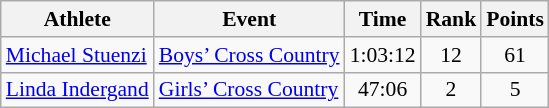<table class="wikitable" border="1" style="font-size:90%">
<tr>
<th>Athlete</th>
<th>Event</th>
<th>Time</th>
<th>Rank</th>
<th>Points</th>
</tr>
<tr>
<td><a href='#'>Michael Stuenzi</a></td>
<td><a href='#'>Boys’ Cross Country</a></td>
<td align=center>1:03:12</td>
<td align=center>12</td>
<td align=center>61</td>
</tr>
<tr>
<td><a href='#'>Linda Indergand</a></td>
<td><a href='#'>Girls’ Cross Country</a></td>
<td align=center>47:06</td>
<td align=center>2</td>
<td align=center>5</td>
</tr>
</table>
